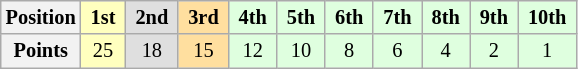<table class="wikitable" style="font-size:85%; text-align:center">
<tr>
<th>Position</th>
<td style="background:#FFFFBF"> <strong>1st</strong> </td>
<td style="background:#DFDFDF"> <strong>2nd</strong> </td>
<td style="background:#FFDF9F"> <strong>3rd</strong> </td>
<td style="background:#DFFFDF"> <strong>4th</strong> </td>
<td style="background:#DFFFDF"> <strong>5th</strong> </td>
<td style="background:#DFFFDF"> <strong>6th</strong> </td>
<td style="background:#DFFFDF"> <strong>7th</strong> </td>
<td style="background:#DFFFDF"> <strong>8th</strong> </td>
<td style="background:#DFFFDF"> <strong>9th</strong> </td>
<td style="background:#DFFFDF"> <strong>10th</strong> </td>
</tr>
<tr>
<th>Points</th>
<td style="background:#FFFFBF">25</td>
<td style="background:#DFDFDF">18</td>
<td style="background:#FFDF9F">15</td>
<td style="background:#DFFFDF">12</td>
<td style="background:#DFFFDF">10</td>
<td style="background:#DFFFDF">8</td>
<td style="background:#DFFFDF">6</td>
<td style="background:#DFFFDF">4</td>
<td style="background:#DFFFDF">2</td>
<td style="background:#DFFFDF">1</td>
</tr>
</table>
